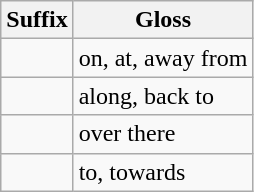<table class=wikitable>
<tr>
<th>Suffix</th>
<th>Gloss</th>
</tr>
<tr>
<td></td>
<td>on, at, away from</td>
</tr>
<tr>
<td></td>
<td>along, back to</td>
</tr>
<tr>
<td></td>
<td>over there</td>
</tr>
<tr>
<td></td>
<td>to, towards</td>
</tr>
</table>
